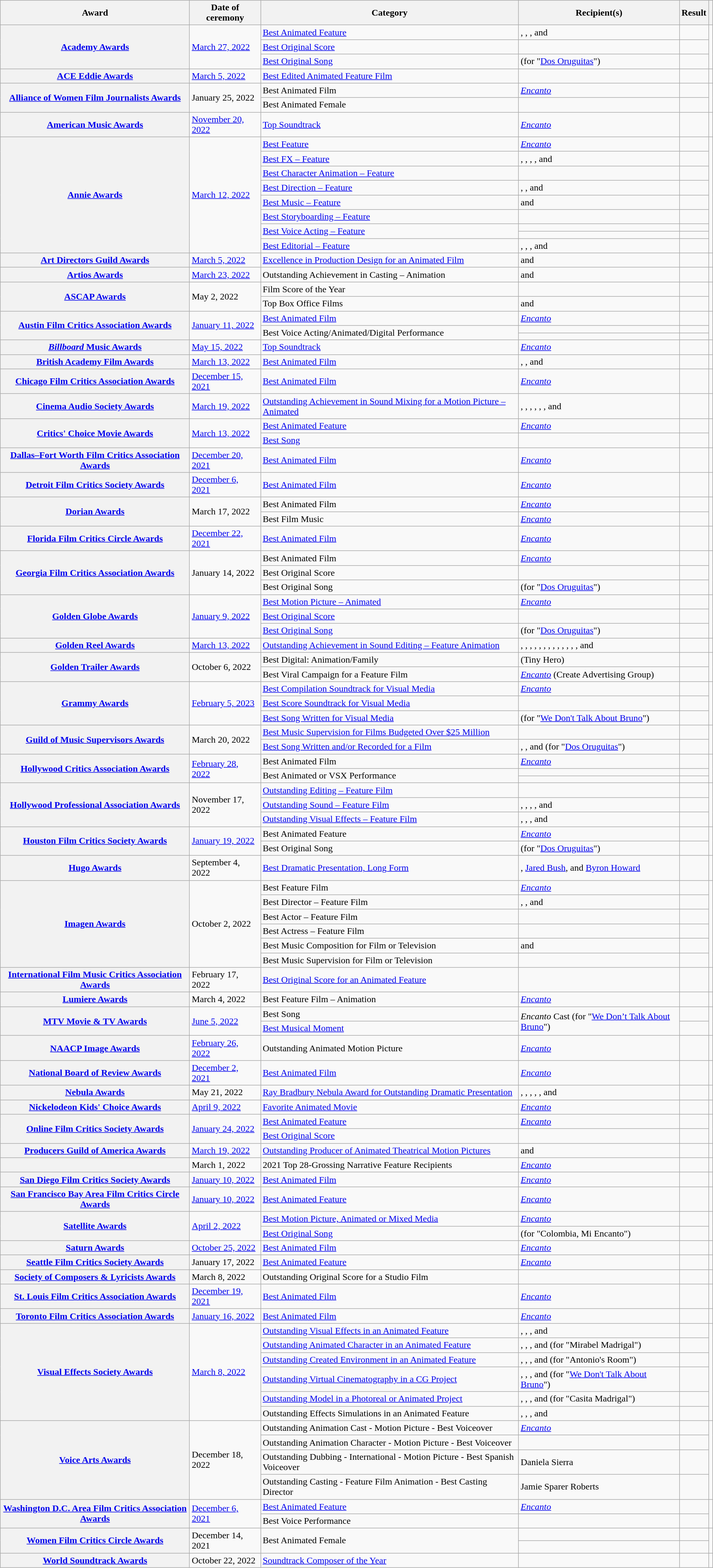<table class="wikitable plainrowheaders sortable">
<tr>
<th scope="col">Award</th>
<th scope="col">Date of ceremony</th>
<th scope="col">Category</th>
<th scope="col">Recipient(s)</th>
<th scope="col">Result</th>
<th scope="col" class="unsortable"></th>
</tr>
<tr>
<th scope="rowgroup" rowspan=3><a href='#'>Academy Awards</a></th>
<td rowspan=3><a href='#'>March 27, 2022</a></td>
<td><a href='#'>Best Animated Feature</a></td>
<td>, , , and </td>
<td></td>
<td rowspan="3" style="text-align:center;"></td>
</tr>
<tr>
<td><a href='#'>Best Original Score</a></td>
<td></td>
<td></td>
</tr>
<tr>
<td><a href='#'>Best Original Song</a></td>
<td> (for "<a href='#'>Dos Oruguitas</a>")</td>
<td></td>
</tr>
<tr>
<th scope="row"><a href='#'>ACE Eddie Awards</a></th>
<td><a href='#'>March 5, 2022</a></td>
<td><a href='#'>Best Edited Animated Feature Film</a></td>
<td></td>
<td></td>
<td style="text-align:center;"></td>
</tr>
<tr>
<th scope="rowgroup" rowspan=2><a href='#'>Alliance of Women Film Journalists Awards</a></th>
<td rowspan=2>January 25, 2022</td>
<td>Best Animated Film</td>
<td><em><a href='#'>Encanto</a></em></td>
<td></td>
<td rowspan="2" style="text-align:center;"></td>
</tr>
<tr>
<td>Best Animated Female</td>
<td></td>
<td></td>
</tr>
<tr>
<th scope="row"><a href='#'>American Music Awards</a></th>
<td><a href='#'>November 20, 2022</a></td>
<td><a href='#'>Top Soundtrack</a></td>
<td><em><a href='#'>Encanto</a></em></td>
<td></td>
<td style="text-align:center;"></td>
</tr>
<tr>
<th scope="rowgroup" rowspan=9><a href='#'>Annie Awards</a></th>
<td rowspan=9><a href='#'>March 12, 2022</a></td>
<td><a href='#'>Best Feature</a></td>
<td><em><a href='#'>Encanto</a></em></td>
<td></td>
<td rowspan="9" style="text-align:center;"></td>
</tr>
<tr>
<td><a href='#'>Best FX – Feature</a></td>
<td>, , , , and </td>
<td></td>
</tr>
<tr>
<td><a href='#'>Best Character Animation – Feature</a></td>
<td></td>
<td></td>
</tr>
<tr>
<td><a href='#'>Best Direction – Feature</a></td>
<td>, , and </td>
<td></td>
</tr>
<tr>
<td><a href='#'>Best Music – Feature</a></td>
<td> and </td>
<td></td>
</tr>
<tr>
<td><a href='#'>Best Storyboarding – Feature</a></td>
<td></td>
<td></td>
</tr>
<tr>
<td rowspan=2><a href='#'>Best Voice Acting – Feature</a></td>
<td></td>
<td></td>
</tr>
<tr>
<td></td>
<td></td>
</tr>
<tr>
<td><a href='#'>Best Editorial – Feature</a></td>
<td>, , , and </td>
<td></td>
</tr>
<tr>
<th scope="row"><a href='#'>Art Directors Guild Awards</a></th>
<td><a href='#'>March 5, 2022</a></td>
<td><a href='#'>Excellence in Production Design for an Animated Film</a></td>
<td> and </td>
<td></td>
<td style="text-align:center;"></td>
</tr>
<tr>
<th scope="row"><a href='#'>Artios Awards</a></th>
<td><a href='#'>March 23, 2022</a></td>
<td>Outstanding Achievement in Casting – Animation</td>
<td> and </td>
<td></td>
<td style="text-align:center;"></td>
</tr>
<tr>
<th scope="rowgroup" rowspan=2><a href='#'>ASCAP Awards</a></th>
<td rowspan=2>May 2, 2022</td>
<td>Film Score of the Year</td>
<td></td>
<td></td>
<td rowspan="2" style="text-align:center;"></td>
</tr>
<tr>
<td>Top Box Office Films</td>
<td> and </td>
<td></td>
</tr>
<tr>
<th scope="rowgroup" rowspan=3><a href='#'>Austin Film Critics Association Awards</a></th>
<td rowspan=3><a href='#'>January 11, 2022</a></td>
<td><a href='#'>Best Animated Film</a></td>
<td><em><a href='#'>Encanto</a></em></td>
<td></td>
<td rowspan="3" style="text-align:center;"></td>
</tr>
<tr>
<td rowspan=2>Best Voice Acting/Animated/Digital Performance</td>
<td></td>
<td></td>
</tr>
<tr>
<td></td>
<td></td>
</tr>
<tr>
<th scope="row"><a href='#'><em>Billboard</em> Music Awards</a></th>
<td><a href='#'>May 15, 2022</a></td>
<td><a href='#'>Top Soundtrack</a></td>
<td><em><a href='#'>Encanto</a></em></td>
<td></td>
<td style="text-align:center;"></td>
</tr>
<tr>
<th scope="row"><a href='#'>British Academy Film Awards</a></th>
<td><a href='#'>March 13, 2022</a></td>
<td><a href='#'>Best Animated Film</a></td>
<td>, ,  and </td>
<td></td>
<td style="text-align:center;"></td>
</tr>
<tr>
<th scope="row"><a href='#'>Chicago Film Critics Association Awards</a></th>
<td><a href='#'>December 15, 2021</a></td>
<td><a href='#'>Best Animated Film</a></td>
<td><em><a href='#'>Encanto</a></em></td>
<td></td>
<td style="text-align:center;"></td>
</tr>
<tr>
<th scope="row"><a href='#'>Cinema Audio Society Awards</a></th>
<td><a href='#'>March 19, 2022</a></td>
<td><a href='#'>Outstanding Achievement in Sound Mixing for a Motion Picture – Animated</a></td>
<td>, , , , , , and </td>
<td></td>
<td style="text-align:center;"></td>
</tr>
<tr>
<th scope="rowgroup" rowspan=2><a href='#'>Critics' Choice Movie Awards</a></th>
<td rowspan=2><a href='#'>March 13, 2022</a></td>
<td><a href='#'>Best Animated Feature</a></td>
<td><em><a href='#'>Encanto</a></em></td>
<td></td>
<td rowspan="2" style="text-align:center;"></td>
</tr>
<tr>
<td><a href='#'>Best Song</a></td>
<td></td>
<td></td>
</tr>
<tr>
<th scope="row"><a href='#'>Dallas–Fort Worth Film Critics Association Awards</a></th>
<td><a href='#'>December 20, 2021</a></td>
<td><a href='#'>Best Animated Film</a></td>
<td><em><a href='#'>Encanto</a></em></td>
<td></td>
<td style="text-align:center;"></td>
</tr>
<tr>
<th scope="row"><a href='#'>Detroit Film Critics Society Awards</a></th>
<td><a href='#'>December 6, 2021</a></td>
<td><a href='#'>Best Animated Film</a></td>
<td><em><a href='#'>Encanto</a></em></td>
<td></td>
<td style="text-align:center;"></td>
</tr>
<tr>
<th scope="rowgroup" rowspan=2><a href='#'>Dorian Awards</a></th>
<td rowspan=2>March 17, 2022</td>
<td>Best Animated Film</td>
<td><em><a href='#'>Encanto</a></em></td>
<td></td>
<td rowspan=2 style="text-align:center;"></td>
</tr>
<tr>
<td>Best Film Music</td>
<td><em><a href='#'>Encanto</a></em></td>
<td></td>
</tr>
<tr>
<th scope="row"><a href='#'>Florida Film Critics Circle Awards</a></th>
<td><a href='#'>December 22, 2021</a></td>
<td><a href='#'>Best Animated Film</a></td>
<td><em><a href='#'>Encanto</a></em></td>
<td></td>
<td style="text-align:center;"></td>
</tr>
<tr>
<th scope="rowgroup" rowspan=3><a href='#'>Georgia Film Critics Association Awards</a></th>
<td rowspan=3>January 14, 2022</td>
<td>Best Animated Film</td>
<td><em><a href='#'>Encanto</a></em></td>
<td></td>
<td rowspan="3" style="text-align:center;"></td>
</tr>
<tr>
<td>Best Original Score</td>
<td></td>
<td></td>
</tr>
<tr>
<td>Best Original Song</td>
<td> (for "<a href='#'>Dos Oruguitas</a>")</td>
<td></td>
</tr>
<tr>
<th scope="rowgroup" rowspan=3><a href='#'>Golden Globe Awards</a></th>
<td rowspan=3><a href='#'>January 9, 2022</a></td>
<td><a href='#'>Best Motion Picture – Animated</a></td>
<td><em><a href='#'>Encanto</a></em></td>
<td></td>
<td rowspan="3" style="text-align:center;"></td>
</tr>
<tr>
<td><a href='#'>Best Original Score</a></td>
<td></td>
<td></td>
</tr>
<tr>
<td><a href='#'>Best Original Song</a></td>
<td> (for "<a href='#'>Dos Oruguitas</a>")</td>
<td></td>
</tr>
<tr>
<th scope="row"><a href='#'>Golden Reel Awards</a></th>
<td><a href='#'>March 13, 2022</a></td>
<td><a href='#'>Outstanding Achievement in Sound Editing – Feature Animation</a></td>
<td>, , , , , , , , , , , , , and </td>
<td></td>
<td style="text-align:center;"></td>
</tr>
<tr>
<th scope="rowgroup" rowspan=2><a href='#'>Golden Trailer Awards</a></th>
<td rowspan=2>October 6, 2022</td>
<td>Best Digital: Animation/Family</td>
<td> (Tiny Hero)</td>
<td></td>
<td rowspan="2" style="text-align:center;"></td>
</tr>
<tr>
<td>Best Viral Campaign for a Feature Film</td>
<td><em><a href='#'>Encanto</a></em> (Create Advertising Group)</td>
<td></td>
</tr>
<tr>
<th scope="rowgroup" rowspan="3"><a href='#'>Grammy Awards</a></th>
<td rowspan="3"><a href='#'>February 5, 2023</a></td>
<td><a href='#'>Best Compilation Soundtrack for Visual Media</a></td>
<td><em><a href='#'>Encanto</a></em></td>
<td></td>
<td rowspan="3" style="text-align:center;"></td>
</tr>
<tr>
<td><a href='#'>Best Score Soundtrack for Visual Media</a></td>
<td></td>
<td></td>
</tr>
<tr>
<td><a href='#'>Best Song Written for Visual Media</a></td>
<td> (for "<a href='#'>We Don't Talk About Bruno</a>")</td>
<td></td>
</tr>
<tr>
<th scope="rowgroup" rowspan=2><a href='#'>Guild of Music Supervisors Awards</a></th>
<td rowspan=2>March 20, 2022</td>
<td><a href='#'>Best Music Supervision for Films Budgeted Over $25 Million</a></td>
<td></td>
<td></td>
<td rowspan=2 style="text-align:center;"></td>
</tr>
<tr>
<td><a href='#'>Best Song Written and/or Recorded for a Film</a></td>
<td>, , and  (for "<a href='#'>Dos Oruguitas</a>")</td>
<td></td>
</tr>
<tr>
<th scope="rowgroup" rowspan=3><a href='#'>Hollywood Critics Association Awards</a></th>
<td rowspan=3><a href='#'>February 28, 2022</a></td>
<td>Best Animated Film</td>
<td><em><a href='#'>Encanto</a></em></td>
<td></td>
<td rowspan="3" style="text-align:center;"></td>
</tr>
<tr>
<td rowspan=2>Best Animated or VSX Performance</td>
<td></td>
<td></td>
</tr>
<tr>
<td></td>
<td></td>
</tr>
<tr>
<th scope="rowgroup" rowspan=3><a href='#'>Hollywood Professional Association Awards</a></th>
<td rowspan=3>November 17, 2022</td>
<td><a href='#'>Outstanding Editing – Feature Film</a></td>
<td></td>
<td></td>
<td rowspan="3" style="text-align:center;"></td>
</tr>
<tr>
<td><a href='#'>Outstanding Sound – Feature Film</a></td>
<td>, , , , and </td>
<td></td>
</tr>
<tr>
<td><a href='#'>Outstanding Visual Effects – Feature Film</a></td>
<td>, , , and </td>
<td></td>
</tr>
<tr>
<th scope="rowgroup" rowspan=2><a href='#'>Houston Film Critics Society Awards</a></th>
<td rowspan=2><a href='#'>January 19, 2022</a></td>
<td>Best Animated Feature</td>
<td><em><a href='#'>Encanto</a></em></td>
<td></td>
<td rowspan="2" style="text-align:center;"></td>
</tr>
<tr>
<td>Best Original Song</td>
<td> (for "<a href='#'>Dos Oruguitas</a>")</td>
<td></td>
</tr>
<tr>
<th scope="row"><a href='#'>Hugo Awards</a></th>
<td>September 4, 2022</td>
<td><a href='#'>Best Dramatic Presentation, Long Form</a></td>
<td>, <a href='#'>Jared Bush</a>, and <a href='#'>Byron Howard</a></td>
<td></td>
<td style="text-align:center;"></td>
</tr>
<tr>
<th scope="rowgroup" rowspan=6><a href='#'>Imagen Awards</a></th>
<td rowspan=6>October 2, 2022</td>
<td>Best Feature Film</td>
<td><em><a href='#'>Encanto</a></em></td>
<td></td>
<td style="text-align:center;" rowspan=6></td>
</tr>
<tr>
<td>Best Director – Feature Film</td>
<td>, , and </td>
<td></td>
</tr>
<tr>
<td>Best Actor – Feature Film</td>
<td></td>
<td></td>
</tr>
<tr>
<td>Best Actress – Feature Film</td>
<td></td>
<td></td>
</tr>
<tr>
<td>Best Music Composition for Film or Television</td>
<td> and </td>
<td></td>
</tr>
<tr>
<td>Best Music Supervision for Film or Television</td>
<td></td>
<td></td>
</tr>
<tr>
<th scope="row"><a href='#'>International Film Music Critics Association Awards</a></th>
<td>February 17, 2022</td>
<td><a href='#'>Best Original Score for an Animated Feature</a></td>
<td></td>
<td></td>
<td style="text-align:center;"></td>
</tr>
<tr>
<th scope="row"><a href='#'>Lumiere Awards</a></th>
<td>March 4, 2022</td>
<td>Best Feature Film – Animation</td>
<td><em><a href='#'>Encanto</a></em></td>
<td></td>
<td style="text-align:center;"></td>
</tr>
<tr>
<th scope="rowgroup" rowspan=2><a href='#'>MTV Movie & TV Awards</a></th>
<td rowspan=2><a href='#'>June 5, 2022</a></td>
<td>Best Song</td>
<td rowspan=2><em>Encanto</em> Cast (for "<a href='#'>We Don’t Talk About Bruno</a>")</td>
<td></td>
<td style="text-align:center;" rowspan=2></td>
</tr>
<tr>
<td><a href='#'>Best Musical Moment</a></td>
<td></td>
</tr>
<tr>
<th scope="row"><a href='#'>NAACP Image Awards</a></th>
<td><a href='#'>February 26, 2022</a></td>
<td>Outstanding Animated Motion Picture</td>
<td><em><a href='#'>Encanto</a></em></td>
<td></td>
<td style="text-align:center;"></td>
</tr>
<tr>
<th scope="row"><a href='#'>National Board of Review Awards</a></th>
<td><a href='#'>December 2, 2021</a></td>
<td><a href='#'>Best Animated Film</a></td>
<td><em><a href='#'>Encanto</a></em></td>
<td></td>
<td style="text-align:center;"></td>
</tr>
<tr>
<th scope="row"><a href='#'>Nebula Awards</a></th>
<td>May 21, 2022</td>
<td><a href='#'>Ray Bradbury Nebula Award for Outstanding Dramatic Presentation</a></td>
<td>, , , , , and </td>
<td></td>
<td style="text-align:center;"></td>
</tr>
<tr>
<th scope="row"><a href='#'>Nickelodeon Kids' Choice Awards</a></th>
<td><a href='#'>April 9, 2022</a></td>
<td><a href='#'>Favorite Animated Movie</a></td>
<td><em><a href='#'>Encanto</a></em></td>
<td></td>
<td style="text-align:center;"></td>
</tr>
<tr>
<th scope="rowgroup" rowspan=2><a href='#'>Online Film Critics Society Awards</a></th>
<td rowspan=2><a href='#'>January 24, 2022</a></td>
<td><a href='#'>Best Animated Feature</a></td>
<td><em><a href='#'>Encanto</a></em></td>
<td></td>
<td rowspan="2" style="text-align:center;"></td>
</tr>
<tr>
<td><a href='#'>Best Original Score</a></td>
<td></td>
<td></td>
</tr>
<tr>
<th scope="row"><a href='#'>Producers Guild of America Awards</a></th>
<td><a href='#'>March 19, 2022</a></td>
<td><a href='#'>Outstanding Producer of Animated Theatrical Motion Pictures</a></td>
<td> and </td>
<td></td>
<td style="text-align:center;"></td>
</tr>
<tr>
<th scope="row"></th>
<td>March 1, 2022</td>
<td>2021 Top 28-Grossing Narrative Feature Recipients</td>
<td><em><a href='#'>Encanto</a></em></td>
<td></td>
<td style="text-align:center;"></td>
</tr>
<tr>
<th scope="row"><a href='#'>San Diego Film Critics Society Awards</a></th>
<td><a href='#'>January 10, 2022</a></td>
<td><a href='#'>Best Animated Film</a></td>
<td><em><a href='#'>Encanto</a></em></td>
<td></td>
<td style="text-align:center;"></td>
</tr>
<tr>
<th scope="row"><a href='#'>San Francisco Bay Area Film Critics Circle Awards</a></th>
<td><a href='#'>January 10, 2022</a></td>
<td><a href='#'>Best Animated Feature</a></td>
<td><em><a href='#'>Encanto</a></em></td>
<td></td>
<td style="text-align:center;"></td>
</tr>
<tr>
<th scope="rowgroup" rowspan=2><a href='#'>Satellite Awards</a></th>
<td rowspan=2><a href='#'>April 2, 2022</a></td>
<td><a href='#'>Best Motion Picture, Animated or Mixed Media</a></td>
<td><em><a href='#'>Encanto</a></em></td>
<td></td>
<td rowspan="2" style="text-align:center;"></td>
</tr>
<tr>
<td><a href='#'>Best Original Song</a></td>
<td> (for "Colombia, Mi Encanto")</td>
<td></td>
</tr>
<tr>
<th scope="row"><a href='#'>Saturn Awards</a></th>
<td><a href='#'>October 25, 2022</a></td>
<td><a href='#'>Best Animated Film</a></td>
<td><em><a href='#'>Encanto</a></em></td>
<td></td>
<td style="text-align:center;"></td>
</tr>
<tr>
<th scope="row"><a href='#'>Seattle Film Critics Society Awards</a></th>
<td>January 17, 2022</td>
<td><a href='#'>Best Animated Feature</a></td>
<td><em><a href='#'>Encanto</a></em></td>
<td></td>
<td style="text-align:center;"></td>
</tr>
<tr>
<th scope="row"><a href='#'>Society of Composers & Lyricists Awards</a></th>
<td>March 8, 2022</td>
<td>Outstanding Original Score for a Studio Film</td>
<td></td>
<td></td>
<td style="text-align:center;"></td>
</tr>
<tr>
<th scope="row"><a href='#'>St. Louis Film Critics Association Awards</a></th>
<td><a href='#'>December 19, 2021</a></td>
<td><a href='#'>Best Animated Film</a></td>
<td><em><a href='#'>Encanto</a></em></td>
<td></td>
<td style="text-align:center;"></td>
</tr>
<tr>
<th scope="row"><a href='#'>Toronto Film Critics Association Awards</a></th>
<td><a href='#'>January 16, 2022</a></td>
<td><a href='#'>Best Animated Film</a></td>
<td><em><a href='#'>Encanto</a></em></td>
<td></td>
<td style="text-align:center;"></td>
</tr>
<tr>
<th scope="rowgroup" rowspan=6><a href='#'>Visual Effects Society Awards</a></th>
<td rowspan=6><a href='#'>March 8, 2022</a></td>
<td><a href='#'>Outstanding Visual Effects in an Animated Feature</a></td>
<td>, , , and </td>
<td></td>
<td rowspan="6" style="text-align:center;"></td>
</tr>
<tr>
<td><a href='#'>Outstanding Animated Character in an Animated Feature</a></td>
<td>, , , and  (for "Mirabel Madrigal")</td>
<td></td>
</tr>
<tr>
<td><a href='#'>Outstanding Created Environment in an Animated Feature</a></td>
<td>, , , and  (for "Antonio's Room")</td>
<td></td>
</tr>
<tr>
<td><a href='#'>Outstanding Virtual Cinematography in a CG Project</a></td>
<td>, , , and  (for "<a href='#'>We Don't Talk About Bruno</a>")</td>
<td></td>
</tr>
<tr>
<td><a href='#'>Outstanding Model in a Photoreal or Animated Project</a></td>
<td>, , , and  (for "Casita Madrigal")</td>
<td></td>
</tr>
<tr>
<td>Outstanding Effects Simulations in an Animated Feature</td>
<td>, , , and </td>
<td></td>
</tr>
<tr>
<th scope="rowgroup" rowspan=4><a href='#'>Voice Arts Awards</a></th>
<td rowspan=4>December 18, 2022</td>
<td>Outstanding Animation Cast - Motion Picture - Best Voiceover</td>
<td><em><a href='#'>Encanto</a></em></td>
<td></td>
<td rowspan="4" style="text-align:center;"></td>
</tr>
<tr>
<td>Outstanding Animation Character - Motion Picture - Best Voiceover</td>
<td> </td>
<td></td>
</tr>
<tr>
<td>Outstanding Dubbing - International - Motion Picture - Best Spanish Voiceover</td>
<td>Daniela Sierra </td>
<td></td>
</tr>
<tr>
<td>Outstanding Casting - Feature Film Animation - Best Casting Director</td>
<td>Jamie Sparer Roberts</td>
<td></td>
</tr>
<tr>
<th scope="rowgroup" rowspan=2><a href='#'>Washington D.C. Area Film Critics Association Awards</a></th>
<td rowspan=2><a href='#'>December 6, 2021</a></td>
<td><a href='#'>Best Animated Feature</a></td>
<td><em><a href='#'>Encanto</a></em></td>
<td></td>
<td rowspan="2" style="text-align:center;"></td>
</tr>
<tr>
<td>Best Voice Performance</td>
<td></td>
<td></td>
</tr>
<tr>
<th scope="rowgroup" rowspan=2><a href='#'>Women Film Critics Circle Awards</a></th>
<td rowspan=2>December 14, 2021</td>
<td rowspan=2>Best Animated Female</td>
<td></td>
<td></td>
<td rowspan="2" style="text-align:center;"></td>
</tr>
<tr>
<td></td>
<td></td>
</tr>
<tr>
<th scope="row"><a href='#'>World Soundtrack Awards</a></th>
<td>October 22, 2022</td>
<td><a href='#'>Soundtrack Composer of the Year</a></td>
<td></td>
<td></td>
<td style="text-align:center;"></td>
</tr>
</table>
